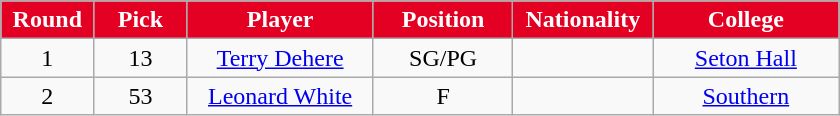<table class="wikitable sortable sortable">
<tr>
<th style="background:#E30022; color:white" width="10%">Round</th>
<th style="background:#E30022; color:white" width="10%">Pick</th>
<th style="background:#E30022; color:white" width="20%">Player</th>
<th style="background:#E30022; color:white" width="15%">Position</th>
<th style="background:#E30022; color:white" width="15%">Nationality</th>
<th style="background:#E30022; color:white" width="20%">College</th>
</tr>
<tr style="text-align: center">
<td>1</td>
<td>13</td>
<td><a href='#'>Terry Dehere</a></td>
<td>SG/PG</td>
<td></td>
<td><a href='#'>Seton Hall</a></td>
</tr>
<tr style="text-align: center">
<td>2</td>
<td>53</td>
<td><a href='#'>Leonard White</a></td>
<td>F</td>
<td></td>
<td><a href='#'>Southern</a></td>
</tr>
</table>
